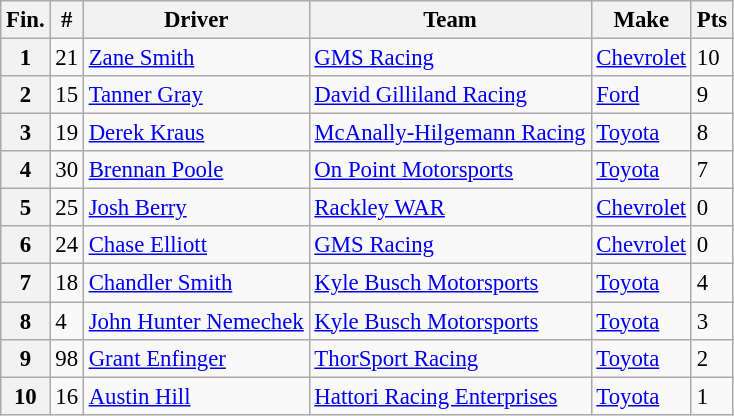<table class="wikitable" style="font-size:95%">
<tr>
<th>Fin.</th>
<th>#</th>
<th>Driver</th>
<th>Team</th>
<th>Make</th>
<th>Pts</th>
</tr>
<tr>
<th>1</th>
<td>21</td>
<td><a href='#'>Zane Smith</a></td>
<td><a href='#'>GMS Racing</a></td>
<td><a href='#'>Chevrolet</a></td>
<td>10</td>
</tr>
<tr>
<th>2</th>
<td>15</td>
<td><a href='#'>Tanner Gray</a></td>
<td><a href='#'>David Gilliland Racing</a></td>
<td><a href='#'>Ford</a></td>
<td>9</td>
</tr>
<tr>
<th>3</th>
<td>19</td>
<td><a href='#'>Derek Kraus</a></td>
<td><a href='#'>McAnally-Hilgemann Racing</a></td>
<td><a href='#'>Toyota</a></td>
<td>8</td>
</tr>
<tr>
<th>4</th>
<td>30</td>
<td><a href='#'>Brennan Poole</a></td>
<td><a href='#'>On Point Motorsports</a></td>
<td><a href='#'>Toyota</a></td>
<td>7</td>
</tr>
<tr>
<th>5</th>
<td>25</td>
<td><a href='#'>Josh Berry</a></td>
<td><a href='#'>Rackley WAR</a></td>
<td><a href='#'>Chevrolet</a></td>
<td>0</td>
</tr>
<tr>
<th>6</th>
<td>24</td>
<td><a href='#'>Chase Elliott</a></td>
<td><a href='#'>GMS Racing</a></td>
<td><a href='#'>Chevrolet</a></td>
<td>0</td>
</tr>
<tr>
<th>7</th>
<td>18</td>
<td><a href='#'>Chandler Smith</a></td>
<td><a href='#'>Kyle Busch Motorsports</a></td>
<td><a href='#'>Toyota</a></td>
<td>4</td>
</tr>
<tr>
<th>8</th>
<td>4</td>
<td><a href='#'>John Hunter Nemechek</a></td>
<td><a href='#'>Kyle Busch Motorsports</a></td>
<td><a href='#'>Toyota</a></td>
<td>3</td>
</tr>
<tr>
<th>9</th>
<td>98</td>
<td><a href='#'>Grant Enfinger</a></td>
<td><a href='#'>ThorSport Racing</a></td>
<td><a href='#'>Toyota</a></td>
<td>2</td>
</tr>
<tr>
<th>10</th>
<td>16</td>
<td><a href='#'>Austin Hill</a></td>
<td><a href='#'>Hattori Racing Enterprises</a></td>
<td><a href='#'>Toyota</a></td>
<td>1</td>
</tr>
</table>
